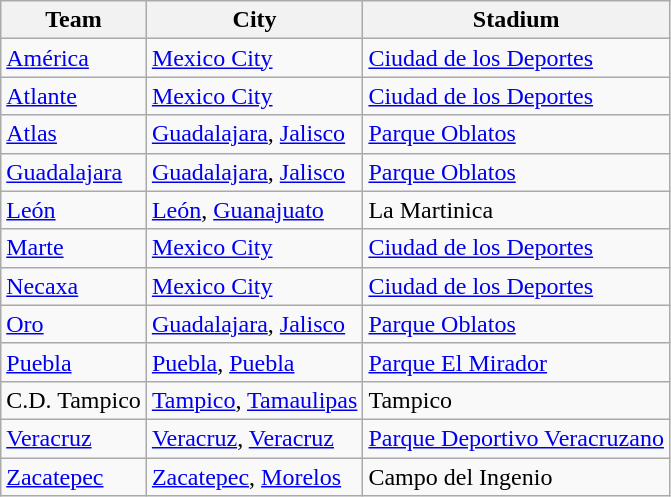<table class="wikitable" class="toccolours sortable">
<tr>
<th>Team</th>
<th>City</th>
<th>Stadium</th>
</tr>
<tr>
<td><a href='#'>América</a></td>
<td><a href='#'>Mexico City</a></td>
<td><a href='#'>Ciudad de los Deportes</a></td>
</tr>
<tr>
<td><a href='#'>Atlante</a></td>
<td><a href='#'>Mexico City</a></td>
<td><a href='#'>Ciudad de los Deportes</a></td>
</tr>
<tr>
<td><a href='#'>Atlas</a></td>
<td><a href='#'>Guadalajara</a>, <a href='#'>Jalisco</a></td>
<td><a href='#'>Parque Oblatos</a></td>
</tr>
<tr>
<td><a href='#'>Guadalajara</a></td>
<td><a href='#'>Guadalajara</a>, <a href='#'>Jalisco</a></td>
<td><a href='#'>Parque Oblatos</a></td>
</tr>
<tr>
<td><a href='#'>León</a></td>
<td><a href='#'>León</a>, <a href='#'>Guanajuato</a></td>
<td>La Martinica</td>
</tr>
<tr>
<td><a href='#'>Marte</a></td>
<td><a href='#'>Mexico City</a></td>
<td><a href='#'>Ciudad de los Deportes</a></td>
</tr>
<tr>
<td><a href='#'>Necaxa</a></td>
<td><a href='#'>Mexico City</a></td>
<td><a href='#'>Ciudad de los Deportes</a></td>
</tr>
<tr>
<td><a href='#'>Oro</a></td>
<td><a href='#'>Guadalajara</a>, <a href='#'>Jalisco</a></td>
<td><a href='#'>Parque Oblatos</a></td>
</tr>
<tr>
<td><a href='#'>Puebla</a></td>
<td><a href='#'>Puebla</a>, <a href='#'>Puebla</a></td>
<td><a href='#'>Parque El Mirador</a></td>
</tr>
<tr>
<td>C.D. Tampico</td>
<td><a href='#'>Tampico</a>, <a href='#'>Tamaulipas</a></td>
<td>Tampico</td>
</tr>
<tr>
<td><a href='#'>Veracruz</a></td>
<td><a href='#'>Veracruz</a>, <a href='#'>Veracruz</a></td>
<td><a href='#'>Parque Deportivo Veracruzano</a></td>
</tr>
<tr>
<td><a href='#'>Zacatepec</a></td>
<td><a href='#'>Zacatepec</a>, <a href='#'>Morelos</a></td>
<td>Campo del Ingenio</td>
</tr>
</table>
